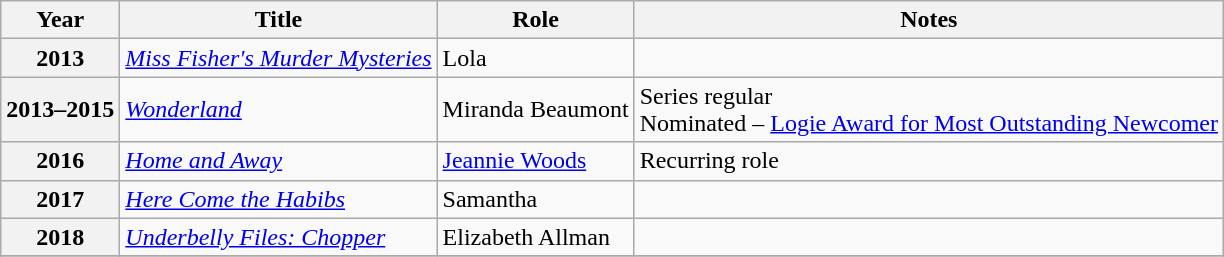<table class="wikitable sortable plainrowheaders">
<tr>
<th scope="col">Year</th>
<th scope="col">Title</th>
<th scope="col">Role</th>
<th scope="col" class="unsortable">Notes</th>
</tr>
<tr>
<th scope="row">2013</th>
<td><em><a href='#'>Miss Fisher's Murder Mysteries</a></em></td>
<td>Lola</td>
<td></td>
</tr>
<tr>
<th scope="row">2013–2015</th>
<td><em><a href='#'>Wonderland</a></em></td>
<td>Miranda Beaumont</td>
<td>Series regular<br>Nominated – <a href='#'>Logie Award for Most Outstanding Newcomer</a></td>
</tr>
<tr>
<th scope="row">2016</th>
<td><em><a href='#'>Home and Away</a></em></td>
<td><a href='#'>Jeannie Woods</a></td>
<td>Recurring role</td>
</tr>
<tr>
<th scope="row">2017</th>
<td><em><a href='#'>Here Come the Habibs</a></em></td>
<td>Samantha</td>
<td></td>
</tr>
<tr>
<th scope="row">2018</th>
<td><em><a href='#'>Underbelly Files: Chopper</a></em></td>
<td>Elizabeth Allman</td>
<td></td>
</tr>
<tr>
</tr>
</table>
